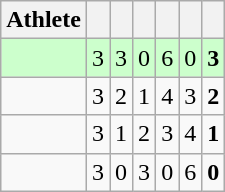<table class=wikitable style="text-align:center">
<tr>
<th>Athlete</th>
<th></th>
<th></th>
<th></th>
<th></th>
<th></th>
<th></th>
</tr>
<tr bgcolor=ccffcc>
<td style="text-align:left"></td>
<td>3</td>
<td>3</td>
<td>0</td>
<td>6</td>
<td>0</td>
<td><strong>3</strong></td>
</tr>
<tr>
<td style="text-align:left"></td>
<td>3</td>
<td>2</td>
<td>1</td>
<td>4</td>
<td>3</td>
<td><strong>2</strong></td>
</tr>
<tr>
<td style="text-align:left"></td>
<td>3</td>
<td>1</td>
<td>2</td>
<td>3</td>
<td>4</td>
<td><strong>1</strong></td>
</tr>
<tr>
<td style="text-align:left"></td>
<td>3</td>
<td>0</td>
<td>3</td>
<td>0</td>
<td>6</td>
<td><strong>0</strong></td>
</tr>
</table>
